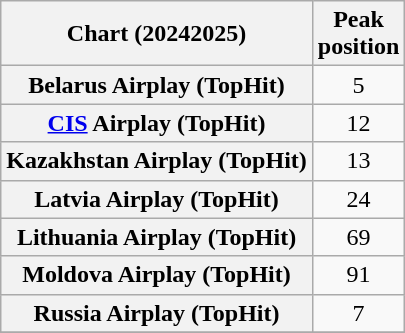<table class="wikitable sortable plainrowheaders" style="text-align:center">
<tr>
<th scope="col">Chart (20242025)</th>
<th scope="col">Peak<br>position</th>
</tr>
<tr>
<th scope="row">Belarus Airplay (TopHit)</th>
<td>5</td>
</tr>
<tr>
<th scope="row"><a href='#'>CIS</a> Airplay (TopHit)</th>
<td>12</td>
</tr>
<tr>
<th scope="row">Kazakhstan Airplay (TopHit)</th>
<td>13</td>
</tr>
<tr>
<th scope="row">Latvia Airplay (TopHit)</th>
<td>24</td>
</tr>
<tr>
<th scope="row">Lithuania Airplay (TopHit)</th>
<td>69</td>
</tr>
<tr>
<th scope="row">Moldova Airplay (TopHit)</th>
<td>91</td>
</tr>
<tr>
<th scope="row">Russia Airplay (TopHit)</th>
<td>7</td>
</tr>
<tr>
</tr>
</table>
